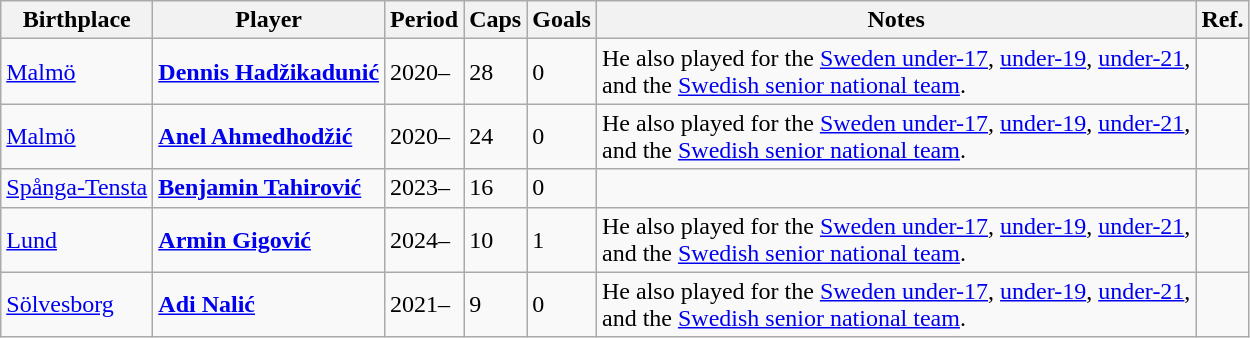<table class="wikitable sortable">
<tr>
<th>Birthplace</th>
<th>Player</th>
<th>Period</th>
<th>Caps</th>
<th>Goals</th>
<th>Notes</th>
<th>Ref.</th>
</tr>
<tr>
<td><a href='#'>Malmö</a></td>
<td><strong><a href='#'>Dennis Hadžikadunić</a></strong></td>
<td>2020–</td>
<td>28</td>
<td>0</td>
<td>He also played for the <a href='#'>Sweden under-17</a>, <a href='#'>under-19</a>, <a href='#'>under-21</a>,<br> and the <a href='#'>Swedish senior national team</a>.</td>
<td></td>
</tr>
<tr>
<td><a href='#'>Malmö</a></td>
<td><strong><a href='#'>Anel Ahmedhodžić</a></strong></td>
<td>2020–</td>
<td>24</td>
<td>0</td>
<td>He also played for the <a href='#'>Sweden under-17</a>, <a href='#'>under-19</a>, <a href='#'>under-21</a>,<br> and the <a href='#'>Swedish senior national team</a>.</td>
<td></td>
</tr>
<tr>
<td><a href='#'>Spånga-Tensta</a></td>
<td><strong><a href='#'>Benjamin Tahirović</a></strong></td>
<td>2023–</td>
<td>16</td>
<td>0</td>
<td></td>
<td></td>
</tr>
<tr>
<td><a href='#'>Lund</a></td>
<td><strong><a href='#'>Armin Gigović</a></strong></td>
<td>2024–</td>
<td>10</td>
<td>1</td>
<td>He also played for the <a href='#'>Sweden under-17</a>, <a href='#'>under-19</a>, <a href='#'>under-21</a>,<br> and the <a href='#'>Swedish senior national team</a>.</td>
<td></td>
</tr>
<tr>
<td><a href='#'>Sölvesborg</a></td>
<td><strong><a href='#'>Adi Nalić</a></strong></td>
<td>2021–</td>
<td>9</td>
<td>0</td>
<td>He also played for the <a href='#'>Sweden under-17</a>, <a href='#'>under-19</a>, <a href='#'>under-21</a>,<br> and the <a href='#'>Swedish senior national team</a>.</td>
<td></td>
</tr>
</table>
